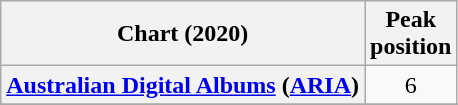<table class="wikitable sortable plainrowheaders" style="text-align:center">
<tr>
<th scope="col">Chart (2020)</th>
<th scope="col">Peak<br>position</th>
</tr>
<tr>
<th scope="row"><a href='#'>Australian Digital Albums</a> (<a href='#'>ARIA</a>)</th>
<td>6</td>
</tr>
<tr>
</tr>
<tr>
</tr>
<tr>
</tr>
<tr>
</tr>
</table>
